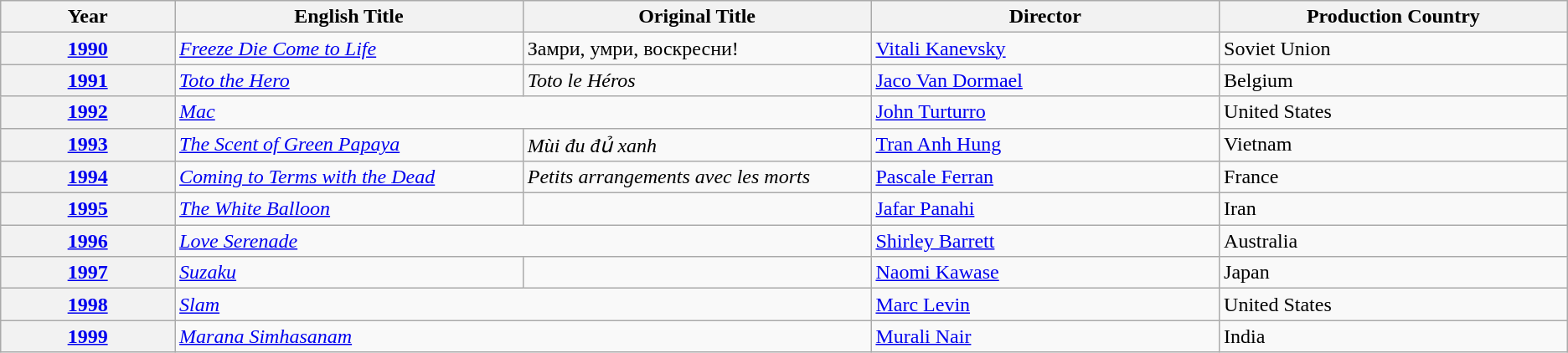<table class="wikitable unsortable">
<tr>
<th scope="col" style="width:5%;">Year</th>
<th scope="col" style="width:10%;">English Title</th>
<th scope="col" style="width:10%;">Original Title</th>
<th scope="col" style="width:10%;">Director</th>
<th scope="col" style="width:10%;"class="unsortable">Production Country</th>
</tr>
<tr>
<th><a href='#'>1990</a></th>
<td><em><a href='#'>Freeze Die Come to Life</a></em></td>
<td data-sort-value="Zamri">Замри, умри, воскресни!</td>
<td data-sort-value="Kanevsky"><a href='#'>Vitali Kanevsky</a></td>
<td>Soviet Union</td>
</tr>
<tr>
<th><a href='#'>1991</a></th>
<td><em><a href='#'>Toto the Hero</a></em></td>
<td><em>Toto le Héros</em></td>
<td data-sort-value="Van Dormael"><a href='#'>Jaco Van Dormael</a></td>
<td>Belgium</td>
</tr>
<tr>
<th><a href='#'>1992</a></th>
<td colspan="2"><em><a href='#'>Mac</a></em></td>
<td data-sort-value="Turturro"><a href='#'>John Turturro</a></td>
<td>United States</td>
</tr>
<tr>
<th><a href='#'>1993</a></th>
<td data-sort-value="Scent of"><em><a href='#'>The Scent of Green Papaya</a></em></td>
<td><em>Mùi đu đủ xanh</em></td>
<td data-sort-value="Anh Hung"><a href='#'>Tran Anh Hung</a></td>
<td>Vietnam</td>
</tr>
<tr>
<th><a href='#'>1994</a></th>
<td><em><a href='#'>Coming to Terms with the Dead</a></em></td>
<td><em>Petits arrangements avec les morts</em></td>
<td data-sort-value="Ferran"><a href='#'>Pascale Ferran</a></td>
<td>France</td>
</tr>
<tr>
<th><a href='#'>1995</a></th>
<td data-sort-value="White Balloon"><em><a href='#'>The White Balloon</a></em></td>
<td data-sort-value="Badkonake"></td>
<td data-sort-value="Panahi"><a href='#'>Jafar Panahi</a></td>
<td>Iran</td>
</tr>
<tr>
<th><a href='#'>1996</a></th>
<td colspan="2"><em><a href='#'>Love Serenade</a></em></td>
<td data-sort-value="Barrett"><a href='#'>Shirley Barrett</a></td>
<td>Australia</td>
</tr>
<tr>
<th><a href='#'>1997</a></th>
<td><em><a href='#'>Suzaku</a></em></td>
<td data-sort-value="Moe no"></td>
<td data-sort-value="Kawase"><a href='#'>Naomi Kawase</a></td>
<td>Japan</td>
</tr>
<tr>
<th><a href='#'>1998</a></th>
<td colspan="2"><em><a href='#'>Slam</a></em></td>
<td data-sort-value="Levin"><a href='#'>Marc Levin</a></td>
<td>United States</td>
</tr>
<tr>
<th><a href='#'>1999</a></th>
<td colspan="2"><em><a href='#'>Marana Simhasanam</a></em></td>
<td data-sort-value="Nair"><a href='#'>Murali Nair</a></td>
<td>India</td>
</tr>
</table>
